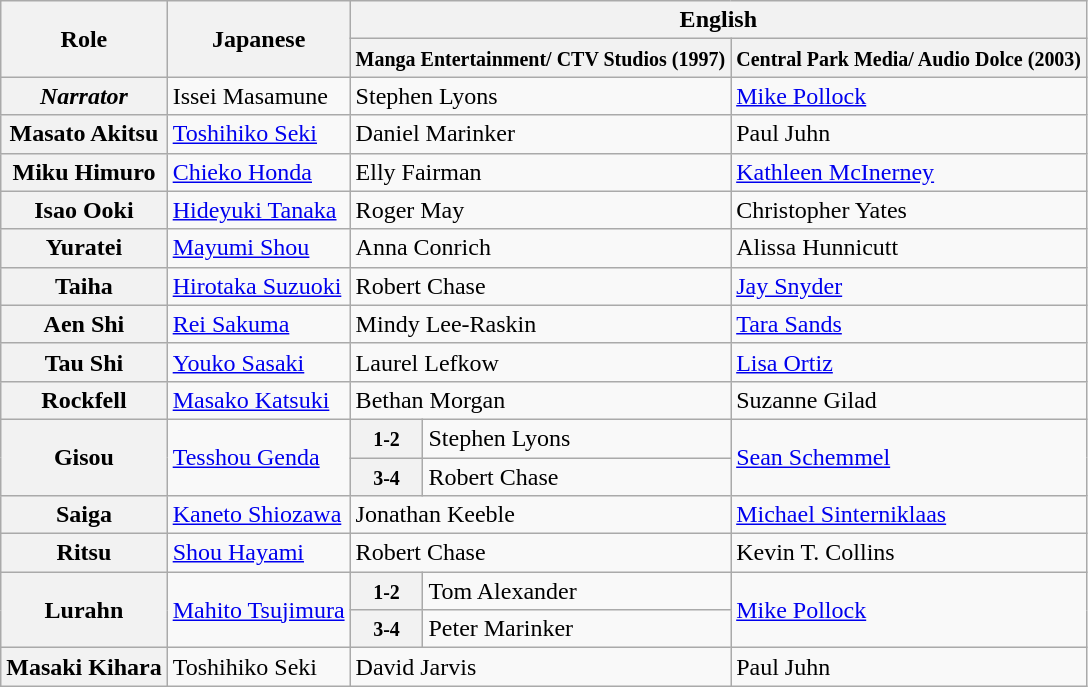<table class="wikitable mw-collapsible">
<tr>
<th rowspan="2">Role</th>
<th rowspan="2">Japanese</th>
<th colspan="3">English</th>
</tr>
<tr>
<th colspan="2"><small>Manga Entertainment/ CTV Studios (1997)</small></th>
<th><small>Central Park Media/ Audio Dolce (2003)</small></th>
</tr>
<tr>
<th><em>Narrator</em></th>
<td>Issei Masamune</td>
<td colspan="2">Stephen Lyons</td>
<td><a href='#'>Mike Pollock</a></td>
</tr>
<tr>
<th>Masato Akitsu</th>
<td><a href='#'>Toshihiko Seki</a></td>
<td colspan="2">Daniel Marinker</td>
<td>Paul Juhn</td>
</tr>
<tr>
<th>Miku Himuro</th>
<td><a href='#'>Chieko Honda</a></td>
<td colspan="2">Elly Fairman</td>
<td><a href='#'>Kathleen McInerney</a></td>
</tr>
<tr>
<th>Isao Ooki</th>
<td><a href='#'>Hideyuki Tanaka</a></td>
<td colspan="2">Roger May</td>
<td>Christopher Yates</td>
</tr>
<tr>
<th>Yuratei</th>
<td><a href='#'>Mayumi Shou</a></td>
<td colspan="2">Anna Conrich</td>
<td>Alissa Hunnicutt</td>
</tr>
<tr>
<th>Taiha</th>
<td><a href='#'>Hirotaka Suzuoki</a></td>
<td colspan="2">Robert Chase</td>
<td><a href='#'>Jay Snyder</a></td>
</tr>
<tr>
<th>Aen Shi</th>
<td><a href='#'>Rei Sakuma</a></td>
<td colspan="2">Mindy Lee-Raskin</td>
<td><a href='#'>Tara Sands</a></td>
</tr>
<tr>
<th>Tau Shi</th>
<td><a href='#'>Youko Sasaki</a></td>
<td colspan="2">Laurel Lefkow</td>
<td><a href='#'>Lisa Ortiz</a></td>
</tr>
<tr>
<th>Rockfell</th>
<td><a href='#'>Masako Katsuki</a></td>
<td colspan="2">Bethan Morgan</td>
<td>Suzanne Gilad</td>
</tr>
<tr>
<th rowspan="2">Gisou</th>
<td rowspan="2"><a href='#'>Tesshou Genda</a></td>
<th><small>1-2</small></th>
<td>Stephen Lyons</td>
<td rowspan="2"><a href='#'>Sean Schemmel</a></td>
</tr>
<tr>
<th><small>3-4</small></th>
<td>Robert Chase</td>
</tr>
<tr>
<th>Saiga</th>
<td><a href='#'>Kaneto Shiozawa</a></td>
<td colspan="2">Jonathan Keeble</td>
<td><a href='#'>Michael Sinterniklaas</a></td>
</tr>
<tr>
<th>Ritsu</th>
<td><a href='#'>Shou Hayami</a></td>
<td colspan="2">Robert Chase</td>
<td>Kevin T. Collins</td>
</tr>
<tr>
<th rowspan="2">Lurahn</th>
<td rowspan="2"><a href='#'>Mahito Tsujimura</a></td>
<th><small>1-2</small></th>
<td>Tom Alexander</td>
<td rowspan="2"><a href='#'>Mike Pollock</a></td>
</tr>
<tr>
<th><small>3-4</small></th>
<td>Peter Marinker</td>
</tr>
<tr>
<th>Masaki Kihara</th>
<td>Toshihiko Seki</td>
<td colspan="2">David Jarvis</td>
<td>Paul Juhn</td>
</tr>
</table>
